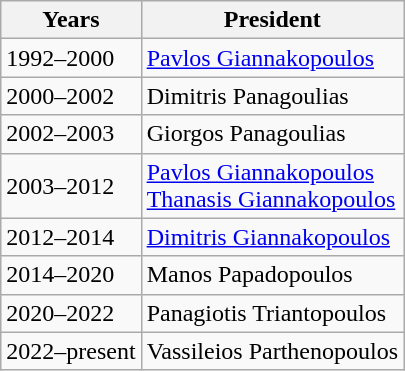<table class="wikitable" style="text-align: left">
<tr>
<th>Years</th>
<th>President</th>
</tr>
<tr>
<td>1992–2000</td>
<td><a href='#'>Pavlos Giannakopoulos</a></td>
</tr>
<tr>
<td>2000–2002</td>
<td>Dimitris Panagoulias</td>
</tr>
<tr>
<td>2002–2003</td>
<td>Giorgos Panagoulias</td>
</tr>
<tr>
<td>2003–2012</td>
<td><a href='#'>Pavlos Giannakopoulos</a> <br> <a href='#'>Thanasis Giannakopoulos</a></td>
</tr>
<tr>
<td>2012–2014</td>
<td><a href='#'>Dimitris Giannakopoulos</a></td>
</tr>
<tr>
<td>2014–2020</td>
<td>Manos Papadopoulos</td>
</tr>
<tr>
<td>2020–2022</td>
<td>Panagiotis Triantopoulos</td>
</tr>
<tr>
<td>2022–present</td>
<td>Vassileios Parthenopoulos</td>
</tr>
</table>
